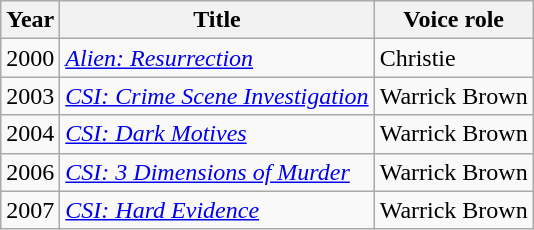<table class="wikitable sortable">
<tr>
<th>Year</th>
<th>Title</th>
<th>Voice role</th>
</tr>
<tr>
<td>2000</td>
<td><em><a href='#'>Alien: Resurrection</a></em></td>
<td>Christie</td>
</tr>
<tr>
<td>2003</td>
<td><em><a href='#'>CSI: Crime Scene Investigation</a></em></td>
<td>Warrick Brown</td>
</tr>
<tr>
<td>2004</td>
<td><em><a href='#'>CSI: Dark Motives</a></em></td>
<td>Warrick Brown</td>
</tr>
<tr>
<td>2006</td>
<td><em><a href='#'>CSI: 3 Dimensions of Murder</a></em></td>
<td>Warrick Brown</td>
</tr>
<tr>
<td>2007</td>
<td><em><a href='#'>CSI: Hard Evidence</a></em></td>
<td>Warrick Brown</td>
</tr>
</table>
